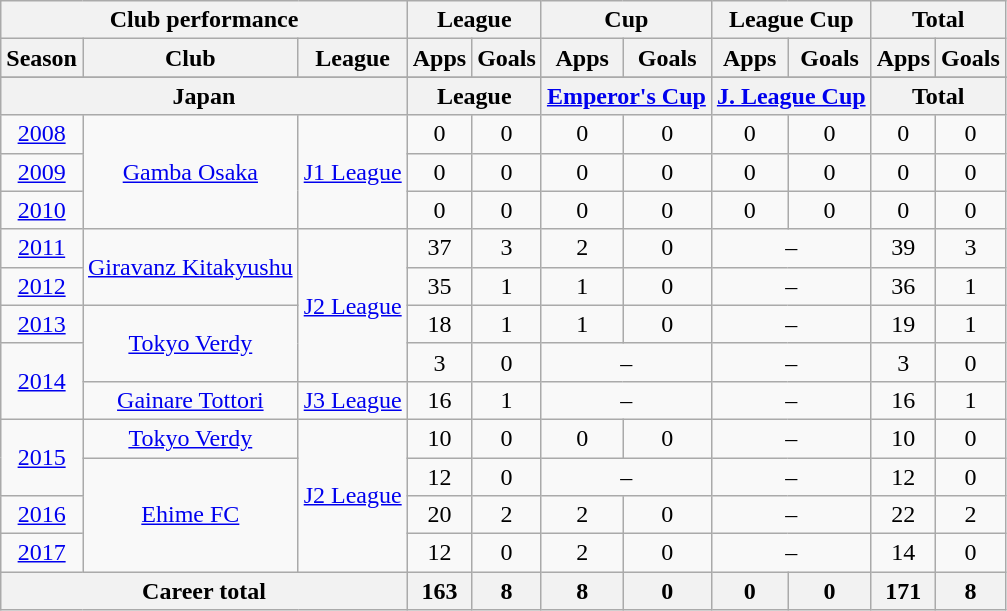<table class="wikitable" style="text-align:center">
<tr>
<th colspan=3>Club performance</th>
<th colspan=2>League</th>
<th colspan=2>Cup</th>
<th colspan=2>League Cup</th>
<th colspan=2>Total</th>
</tr>
<tr>
<th>Season</th>
<th>Club</th>
<th>League</th>
<th>Apps</th>
<th>Goals</th>
<th>Apps</th>
<th>Goals</th>
<th>Apps</th>
<th>Goals</th>
<th>Apps</th>
<th>Goals</th>
</tr>
<tr>
</tr>
<tr>
<th colspan=3>Japan</th>
<th colspan=2>League</th>
<th colspan=2><a href='#'>Emperor's Cup</a></th>
<th colspan=2><a href='#'>J. League Cup</a></th>
<th colspan=2>Total</th>
</tr>
<tr>
<td><a href='#'>2008</a></td>
<td rowspan="3"><a href='#'>Gamba Osaka</a></td>
<td rowspan="3"><a href='#'>J1 League</a></td>
<td>0</td>
<td>0</td>
<td>0</td>
<td>0</td>
<td>0</td>
<td>0</td>
<td>0</td>
<td>0</td>
</tr>
<tr>
<td><a href='#'>2009</a></td>
<td>0</td>
<td>0</td>
<td>0</td>
<td>0</td>
<td>0</td>
<td>0</td>
<td>0</td>
<td>0</td>
</tr>
<tr>
<td><a href='#'>2010</a></td>
<td>0</td>
<td>0</td>
<td>0</td>
<td>0</td>
<td>0</td>
<td>0</td>
<td>0</td>
<td>0</td>
</tr>
<tr>
<td><a href='#'>2011</a></td>
<td rowspan="2"><a href='#'>Giravanz Kitakyushu</a></td>
<td rowspan="4"><a href='#'>J2 League</a></td>
<td>37</td>
<td>3</td>
<td>2</td>
<td>0</td>
<td colspan="2">–</td>
<td>39</td>
<td>3</td>
</tr>
<tr>
<td><a href='#'>2012</a></td>
<td>35</td>
<td>1</td>
<td>1</td>
<td>0</td>
<td colspan="2">–</td>
<td>36</td>
<td>1</td>
</tr>
<tr>
<td><a href='#'>2013</a></td>
<td rowspan="2"><a href='#'>Tokyo Verdy</a></td>
<td>18</td>
<td>1</td>
<td>1</td>
<td>0</td>
<td colspan="2">–</td>
<td>19</td>
<td>1</td>
</tr>
<tr>
<td rowspan="2"><a href='#'>2014</a></td>
<td>3</td>
<td>0</td>
<td colspan="2">–</td>
<td colspan="2">–</td>
<td>3</td>
<td>0</td>
</tr>
<tr>
<td><a href='#'>Gainare Tottori</a></td>
<td><a href='#'>J3 League</a></td>
<td>16</td>
<td>1</td>
<td colspan="2">–</td>
<td colspan="2">–</td>
<td>16</td>
<td>1</td>
</tr>
<tr>
<td rowspan="2"><a href='#'>2015</a></td>
<td><a href='#'>Tokyo Verdy</a></td>
<td rowspan="4"><a href='#'>J2 League</a></td>
<td>10</td>
<td>0</td>
<td>0</td>
<td>0</td>
<td colspan="2">–</td>
<td>10</td>
<td>0</td>
</tr>
<tr>
<td rowspan="3"><a href='#'>Ehime FC</a></td>
<td>12</td>
<td>0</td>
<td colspan="2">–</td>
<td colspan="2">–</td>
<td>12</td>
<td>0</td>
</tr>
<tr>
<td><a href='#'>2016</a></td>
<td>20</td>
<td>2</td>
<td>2</td>
<td>0</td>
<td colspan="2">–</td>
<td>22</td>
<td>2</td>
</tr>
<tr>
<td><a href='#'>2017</a></td>
<td>12</td>
<td>0</td>
<td>2</td>
<td>0</td>
<td colspan="2">–</td>
<td>14</td>
<td>0</td>
</tr>
<tr>
<th colspan=3>Career total</th>
<th>163</th>
<th>8</th>
<th>8</th>
<th>0</th>
<th>0</th>
<th>0</th>
<th>171</th>
<th>8</th>
</tr>
</table>
